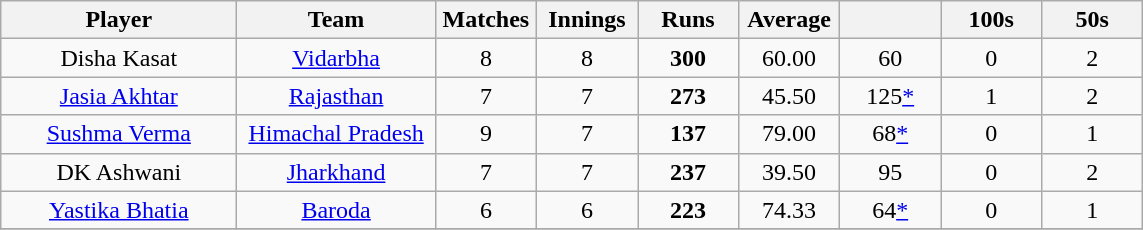<table class="wikitable" style="text-align:center;">
<tr>
<th width=150>Player</th>
<th width=125>Team</th>
<th width=60>Matches</th>
<th width=60>Innings</th>
<th width=60>Runs</th>
<th width=60>Average</th>
<th width=60></th>
<th width=60>100s</th>
<th width=60>50s</th>
</tr>
<tr>
<td>Disha Kasat</td>
<td><a href='#'>Vidarbha</a></td>
<td>8</td>
<td>8</td>
<td><strong>300</strong></td>
<td>60.00</td>
<td>60</td>
<td>0</td>
<td>2</td>
</tr>
<tr>
<td><a href='#'>Jasia Akhtar</a></td>
<td><a href='#'>Rajasthan</a></td>
<td>7</td>
<td>7</td>
<td><strong>273</strong></td>
<td>45.50</td>
<td>125<a href='#'>*</a></td>
<td>1</td>
<td>2</td>
</tr>
<tr>
<td><a href='#'>Sushma Verma</a></td>
<td><a href='#'>Himachal Pradesh</a></td>
<td>9</td>
<td>7</td>
<td><strong>137</strong></td>
<td>79.00</td>
<td>68<a href='#'>*</a></td>
<td>0</td>
<td>1</td>
</tr>
<tr>
<td>DK Ashwani</td>
<td><a href='#'>Jharkhand</a></td>
<td>7</td>
<td>7</td>
<td><strong>237</strong></td>
<td>39.50</td>
<td>95</td>
<td>0</td>
<td>2</td>
</tr>
<tr>
<td><a href='#'>Yastika Bhatia</a></td>
<td><a href='#'>Baroda</a></td>
<td>6</td>
<td>6</td>
<td><strong>223</strong></td>
<td>74.33</td>
<td>64<a href='#'>*</a></td>
<td>0</td>
<td>1</td>
</tr>
<tr>
</tr>
</table>
